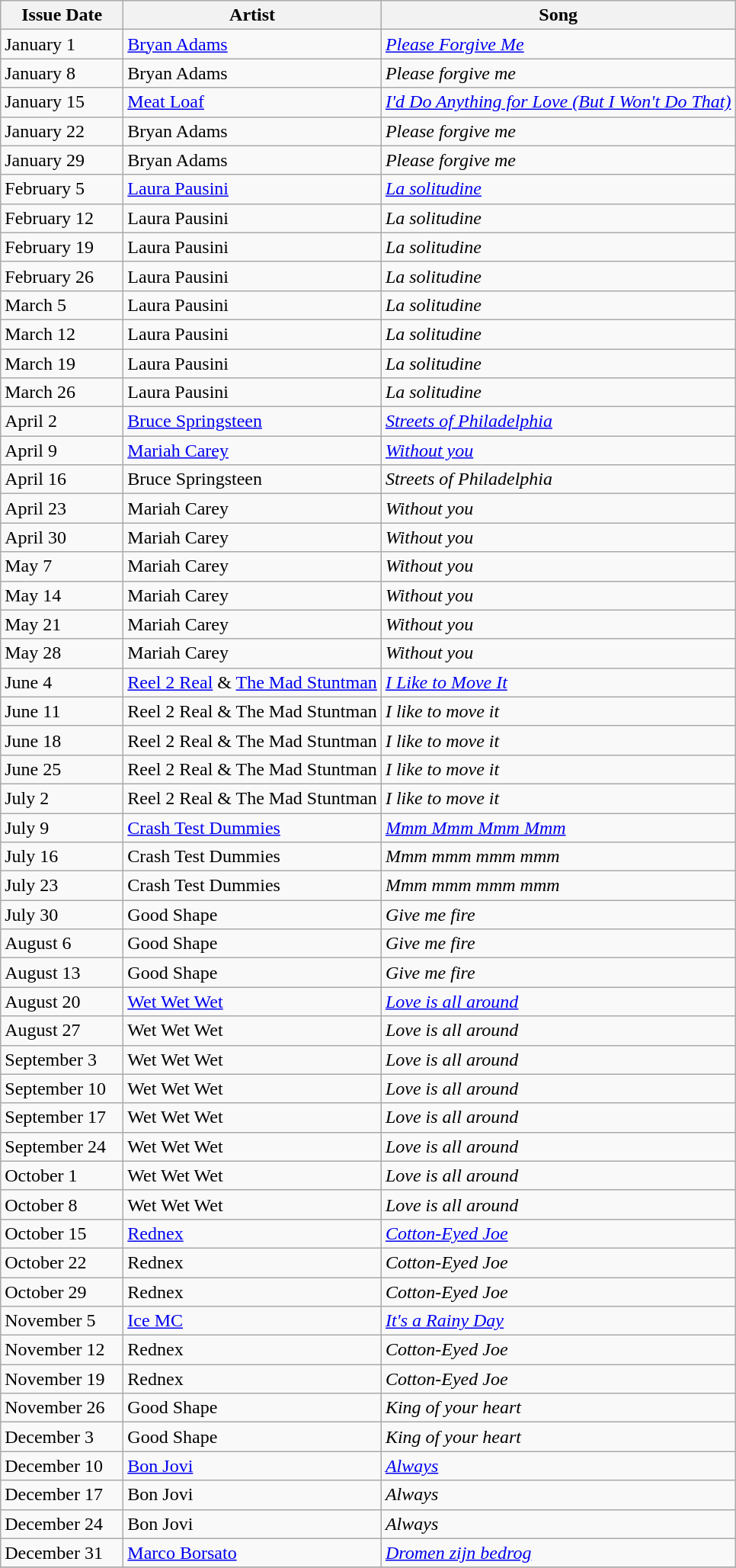<table class="wikitable">
<tr>
<th width="100px">Issue Date</th>
<th>Artist</th>
<th>Song</th>
</tr>
<tr>
<td>January 1</td>
<td><a href='#'>Bryan Adams</a></td>
<td><em><a href='#'>Please Forgive Me</a></em></td>
</tr>
<tr>
<td>January 8</td>
<td>Bryan Adams</td>
<td><em>Please forgive me</em></td>
</tr>
<tr>
<td>January 15</td>
<td><a href='#'>Meat Loaf</a></td>
<td><em><a href='#'>I'd Do Anything for Love (But I Won't Do That)</a></em></td>
</tr>
<tr>
<td>January 22</td>
<td>Bryan Adams</td>
<td><em>Please forgive me</em></td>
</tr>
<tr>
<td>January 29</td>
<td>Bryan Adams</td>
<td><em>Please forgive me</em></td>
</tr>
<tr>
<td>February 5</td>
<td><a href='#'>Laura Pausini</a></td>
<td><em><a href='#'>La solitudine</a></em></td>
</tr>
<tr>
<td>February 12</td>
<td>Laura Pausini</td>
<td><em>La solitudine</em></td>
</tr>
<tr>
<td>February 19</td>
<td>Laura Pausini</td>
<td><em>La solitudine</em></td>
</tr>
<tr>
<td>February 26</td>
<td>Laura Pausini</td>
<td><em>La solitudine</em></td>
</tr>
<tr>
<td>March 5</td>
<td>Laura Pausini</td>
<td><em>La solitudine</em></td>
</tr>
<tr>
<td>March 12</td>
<td>Laura Pausini</td>
<td><em>La solitudine</em></td>
</tr>
<tr>
<td>March 19</td>
<td>Laura Pausini</td>
<td><em>La solitudine</em></td>
</tr>
<tr>
<td>March 26</td>
<td>Laura Pausini</td>
<td><em>La solitudine</em></td>
</tr>
<tr>
<td>April 2</td>
<td><a href='#'>Bruce Springsteen</a></td>
<td><em><a href='#'>Streets of Philadelphia</a></em></td>
</tr>
<tr>
<td>April 9</td>
<td><a href='#'>Mariah Carey</a></td>
<td><em><a href='#'>Without you</a></em></td>
</tr>
<tr>
<td>April 16</td>
<td>Bruce Springsteen</td>
<td><em>Streets of Philadelphia</em></td>
</tr>
<tr>
<td>April 23</td>
<td>Mariah Carey</td>
<td><em>Without you</em></td>
</tr>
<tr>
<td>April 30</td>
<td>Mariah Carey</td>
<td><em>Without you</em></td>
</tr>
<tr>
<td>May 7</td>
<td>Mariah Carey</td>
<td><em>Without you</em></td>
</tr>
<tr>
<td>May 14</td>
<td>Mariah Carey</td>
<td><em>Without you</em></td>
</tr>
<tr>
<td>May 21</td>
<td>Mariah Carey</td>
<td><em>Without you</em></td>
</tr>
<tr>
<td>May 28</td>
<td>Mariah Carey</td>
<td><em>Without you</em></td>
</tr>
<tr>
<td>June 4</td>
<td><a href='#'>Reel 2 Real</a> & <a href='#'>The Mad Stuntman</a></td>
<td><em><a href='#'>I Like to Move It</a></em></td>
</tr>
<tr>
<td>June 11</td>
<td>Reel 2 Real & The Mad Stuntman</td>
<td><em>I like to move it</em></td>
</tr>
<tr>
<td>June 18</td>
<td>Reel 2 Real & The Mad Stuntman</td>
<td><em>I like to move it</em></td>
</tr>
<tr>
<td>June 25</td>
<td>Reel 2 Real & The Mad Stuntman</td>
<td><em>I like to move it</em></td>
</tr>
<tr>
<td>July 2</td>
<td>Reel 2 Real & The Mad Stuntman</td>
<td><em>I like to move it</em></td>
</tr>
<tr>
<td>July 9</td>
<td><a href='#'>Crash Test Dummies</a></td>
<td><em><a href='#'>Mmm Mmm Mmm Mmm</a></em></td>
</tr>
<tr>
<td>July 16</td>
<td>Crash Test Dummies</td>
<td><em>Mmm mmm mmm mmm</em></td>
</tr>
<tr>
<td>July 23</td>
<td>Crash Test Dummies</td>
<td><em>Mmm mmm mmm mmm</em></td>
</tr>
<tr>
<td>July 30</td>
<td>Good Shape</td>
<td><em>Give me fire</em></td>
</tr>
<tr>
<td>August 6</td>
<td>Good Shape</td>
<td><em>Give me fire</em></td>
</tr>
<tr>
<td>August 13</td>
<td>Good Shape</td>
<td><em>Give me fire</em></td>
</tr>
<tr>
<td>August 20</td>
<td><a href='#'>Wet Wet Wet</a></td>
<td><em><a href='#'>Love is all around</a></em></td>
</tr>
<tr>
<td>August 27</td>
<td>Wet Wet Wet</td>
<td><em>Love is all around</em></td>
</tr>
<tr>
<td>September 3</td>
<td>Wet Wet Wet</td>
<td><em>Love is all around</em></td>
</tr>
<tr>
<td>September 10</td>
<td>Wet Wet Wet</td>
<td><em>Love is all around</em></td>
</tr>
<tr>
<td>September 17</td>
<td>Wet Wet Wet</td>
<td><em>Love is all around</em></td>
</tr>
<tr>
<td>September 24</td>
<td>Wet Wet Wet</td>
<td><em>Love is all around</em></td>
</tr>
<tr>
<td>October 1</td>
<td>Wet Wet Wet</td>
<td><em>Love is all around</em></td>
</tr>
<tr>
<td>October 8</td>
<td>Wet Wet Wet</td>
<td><em>Love is all around</em></td>
</tr>
<tr>
<td>October 15</td>
<td><a href='#'>Rednex</a></td>
<td><em><a href='#'>Cotton-Eyed Joe</a></em></td>
</tr>
<tr>
<td>October 22</td>
<td>Rednex</td>
<td><em>Cotton-Eyed Joe</em></td>
</tr>
<tr>
<td>October 29</td>
<td>Rednex</td>
<td><em>Cotton-Eyed Joe</em></td>
</tr>
<tr>
<td>November 5</td>
<td><a href='#'>Ice MC</a></td>
<td><em><a href='#'>It's a Rainy Day</a></em></td>
</tr>
<tr>
<td>November 12</td>
<td>Rednex</td>
<td><em>Cotton-Eyed Joe</em></td>
</tr>
<tr>
<td>November 19</td>
<td>Rednex</td>
<td><em>Cotton-Eyed Joe</em></td>
</tr>
<tr>
<td>November 26</td>
<td>Good Shape</td>
<td><em>King of your heart</em></td>
</tr>
<tr>
<td>December 3</td>
<td>Good Shape</td>
<td><em>King of your heart</em></td>
</tr>
<tr>
<td>December 10</td>
<td><a href='#'>Bon Jovi</a></td>
<td><em><a href='#'>Always</a></em></td>
</tr>
<tr>
<td>December 17</td>
<td>Bon Jovi</td>
<td><em>Always</em></td>
</tr>
<tr>
<td>December 24</td>
<td>Bon Jovi</td>
<td><em>Always</em></td>
</tr>
<tr>
<td>December 31</td>
<td><a href='#'>Marco Borsato</a></td>
<td><em><a href='#'>Dromen zijn bedrog</a></em></td>
</tr>
<tr>
</tr>
</table>
